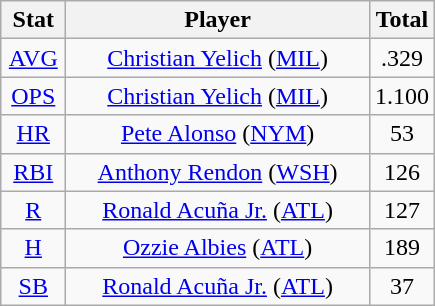<table class="wikitable" style="text-align:center;">
<tr>
<th style="width:15%;">Stat</th>
<th>Player</th>
<th style="width:15%;">Total</th>
</tr>
<tr>
<td><a href='#'>AVG</a></td>
<td><a href='#'>Christian Yelich</a> (<a href='#'>MIL</a>)</td>
<td>.329</td>
</tr>
<tr>
<td><a href='#'>OPS</a></td>
<td><a href='#'>Christian Yelich</a> (<a href='#'>MIL</a>)</td>
<td>1.100</td>
</tr>
<tr>
<td><a href='#'>HR</a></td>
<td><a href='#'>Pete Alonso</a> (<a href='#'>NYM</a>)</td>
<td>53</td>
</tr>
<tr>
<td><a href='#'>RBI</a></td>
<td><a href='#'>Anthony Rendon</a> (<a href='#'>WSH</a>)</td>
<td>126</td>
</tr>
<tr>
<td><a href='#'>R</a></td>
<td><a href='#'>Ronald Acuña Jr.</a> (<a href='#'>ATL</a>)</td>
<td>127</td>
</tr>
<tr>
<td><a href='#'>H</a></td>
<td><a href='#'>Ozzie Albies</a> (<a href='#'>ATL</a>)</td>
<td>189</td>
</tr>
<tr>
<td><a href='#'>SB</a></td>
<td><a href='#'>Ronald Acuña Jr.</a> (<a href='#'>ATL</a>)</td>
<td>37</td>
</tr>
</table>
